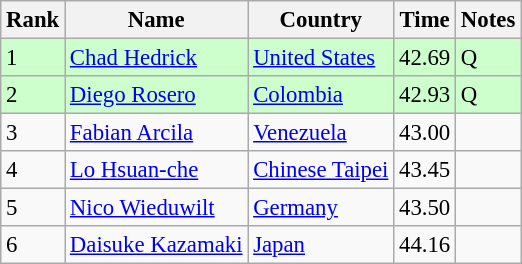<table class="wikitable" style="font-size:95%" style="text-align:center; width:35em;">
<tr>
<th>Rank</th>
<th>Name</th>
<th>Country</th>
<th>Time</th>
<th>Notes</th>
</tr>
<tr bgcolor=ccffcc>
<td>1</td>
<td align=left><a href='#'>Chad Hedrick</a></td>
<td align="left"> <a href='#'>United States</a></td>
<td>42.69</td>
<td>Q</td>
</tr>
<tr bgcolor=ccffcc>
<td>2</td>
<td align=left><a href='#'>Diego Rosero</a></td>
<td align="left"> <a href='#'>Colombia</a></td>
<td>42.93</td>
<td>Q</td>
</tr>
<tr>
<td>3</td>
<td align=left><a href='#'>Fabian Arcila</a></td>
<td align="left"> <a href='#'>Venezuela</a></td>
<td>43.00</td>
<td></td>
</tr>
<tr>
<td>4</td>
<td align=left><a href='#'>Lo Hsuan-che</a></td>
<td align="left"> <a href='#'>Chinese Taipei</a></td>
<td>43.45</td>
<td></td>
</tr>
<tr>
<td>5</td>
<td align=left><a href='#'>Nico Wieduwilt</a></td>
<td align="left"> <a href='#'>Germany</a></td>
<td>43.50</td>
<td></td>
</tr>
<tr>
<td>6</td>
<td align=left><a href='#'>Daisuke Kazamaki</a></td>
<td align="left"> <a href='#'>Japan</a></td>
<td>44.16</td>
<td></td>
</tr>
</table>
